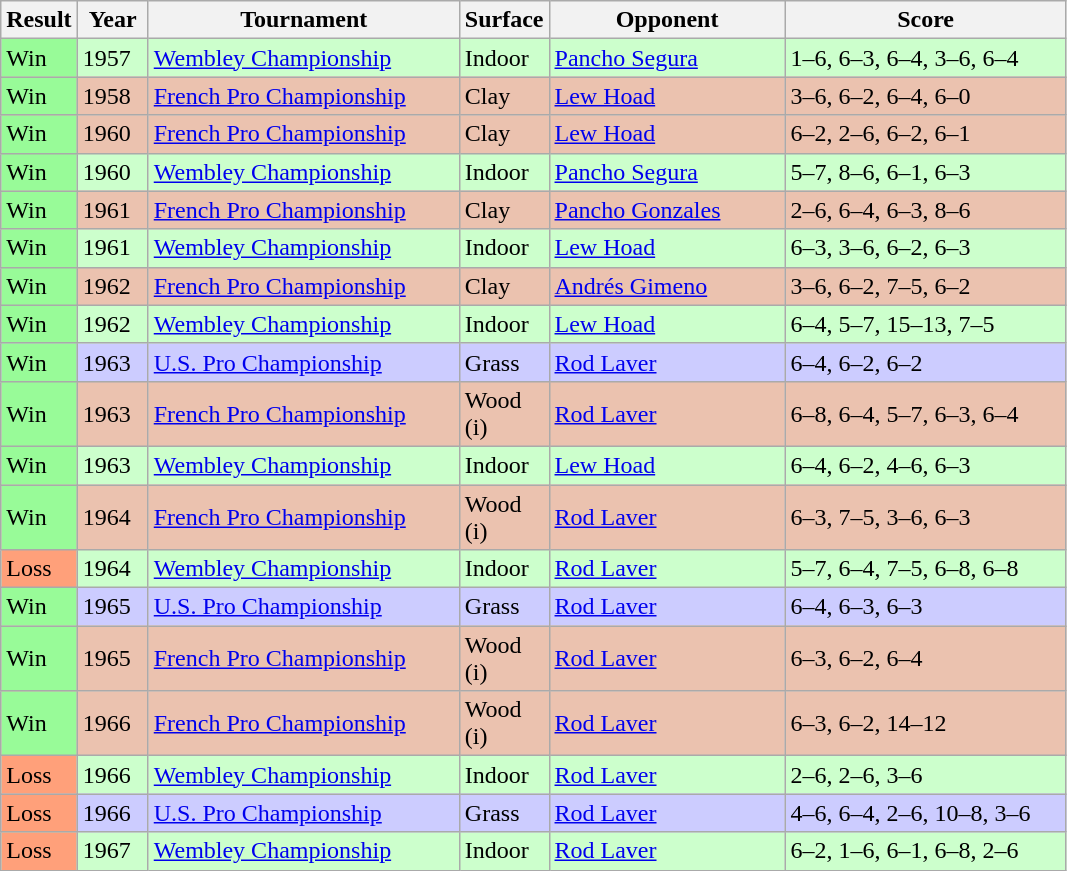<table class="sortable wikitable">
<tr>
<th style="width:40px">Result</th>
<th style="width:40px">Year</th>
<th style="width:200px">Tournament</th>
<th style="width:50px">Surface</th>
<th style="width:150px">Opponent</th>
<th style="width:180px" class="unsortable">Score</th>
</tr>
<tr style="background:#cfc;">
<td style="background:#98fb98;">Win</td>
<td>1957</td>
<td><a href='#'>Wembley Championship</a></td>
<td>Indoor</td>
<td> <a href='#'>Pancho Segura</a></td>
<td>1–6, 6–3, 6–4, 3–6, 6–4</td>
</tr>
<tr style="background:#ebc2af;">
<td style="background:#98fb98;">Win</td>
<td>1958</td>
<td><a href='#'>French Pro Championship</a></td>
<td>Clay</td>
<td> <a href='#'>Lew Hoad</a></td>
<td>3–6, 6–2, 6–4, 6–0</td>
</tr>
<tr style="background:#ebc2af;">
<td style="background:#98fb98;">Win</td>
<td>1960</td>
<td><a href='#'>French Pro Championship</a></td>
<td>Clay</td>
<td> <a href='#'>Lew Hoad</a></td>
<td>6–2, 2–6, 6–2, 6–1</td>
</tr>
<tr style="background:#cfc;">
<td style="background:#98fb98;">Win</td>
<td>1960</td>
<td><a href='#'>Wembley Championship</a></td>
<td>Indoor</td>
<td> <a href='#'>Pancho Segura</a></td>
<td>5–7, 8–6, 6–1, 6–3</td>
</tr>
<tr style="background:#ebc2af;">
<td style="background:#98fb98;">Win</td>
<td>1961</td>
<td><a href='#'>French Pro Championship</a></td>
<td>Clay</td>
<td> <a href='#'>Pancho Gonzales</a></td>
<td>2–6, 6–4, 6–3, 8–6</td>
</tr>
<tr style="background:#cfc;">
<td style="background:#98fb98;">Win</td>
<td>1961</td>
<td><a href='#'>Wembley Championship</a></td>
<td>Indoor</td>
<td> <a href='#'>Lew Hoad</a></td>
<td>6–3, 3–6, 6–2, 6–3</td>
</tr>
<tr style="background:#ebc2af;">
<td style="background:#98fb98;">Win</td>
<td>1962</td>
<td><a href='#'>French Pro Championship</a></td>
<td>Clay</td>
<td> <a href='#'>Andrés Gimeno</a></td>
<td>3–6, 6–2, 7–5, 6–2</td>
</tr>
<tr style="background:#cfc;">
<td style="background:#98fb98;">Win</td>
<td>1962</td>
<td><a href='#'>Wembley Championship</a></td>
<td>Indoor</td>
<td> <a href='#'>Lew Hoad</a></td>
<td>6–4, 5–7, 15–13, 7–5</td>
</tr>
<tr style="background:#ccf;">
<td style="background:#98fb98;">Win</td>
<td>1963</td>
<td><a href='#'>U.S. Pro Championship</a></td>
<td>Grass</td>
<td> <a href='#'>Rod Laver</a></td>
<td>6–4, 6–2, 6–2</td>
</tr>
<tr style="background:#ebc2af;">
<td style="background:#98fb98;">Win</td>
<td>1963</td>
<td><a href='#'>French Pro Championship</a></td>
<td>Wood (i)</td>
<td> <a href='#'>Rod Laver</a></td>
<td>6–8, 6–4, 5–7, 6–3, 6–4</td>
</tr>
<tr style="background:#cfc;">
<td style="background:#98fb98;">Win</td>
<td>1963</td>
<td><a href='#'>Wembley Championship</a></td>
<td>Indoor</td>
<td> <a href='#'>Lew Hoad</a></td>
<td>6–4, 6–2, 4–6, 6–3</td>
</tr>
<tr style="background:#ebc2af;">
<td style="background:#98fb98;">Win</td>
<td>1964</td>
<td><a href='#'>French Pro Championship</a></td>
<td>Wood (i)</td>
<td> <a href='#'>Rod Laver</a></td>
<td>6–3, 7–5, 3–6, 6–3</td>
</tr>
<tr style="background:#cfc;">
<td style="background:#ffa07a;">Loss</td>
<td>1964</td>
<td><a href='#'>Wembley Championship</a></td>
<td>Indoor</td>
<td> <a href='#'>Rod Laver</a></td>
<td>5–7, 6–4, 7–5, 6–8, 6–8</td>
</tr>
<tr style="background:#ccf;">
<td style="background:#98fb98;">Win</td>
<td>1965</td>
<td><a href='#'>U.S. Pro Championship</a></td>
<td>Grass</td>
<td> <a href='#'>Rod Laver</a></td>
<td>6–4, 6–3, 6–3</td>
</tr>
<tr style="background:#ebc2af;">
<td style="background:#98fb98;">Win</td>
<td>1965</td>
<td><a href='#'>French Pro Championship</a></td>
<td>Wood (i)</td>
<td> <a href='#'>Rod Laver</a></td>
<td>6–3, 6–2, 6–4</td>
</tr>
<tr style="background:#ebc2af;">
<td style="background:#98fb98;">Win</td>
<td>1966</td>
<td><a href='#'>French Pro Championship</a></td>
<td>Wood (i)</td>
<td> <a href='#'>Rod Laver</a></td>
<td>6–3, 6–2, 14–12</td>
</tr>
<tr style="background:#cfc;">
<td style="background:#ffa07a;">Loss</td>
<td>1966</td>
<td><a href='#'>Wembley Championship</a></td>
<td>Indoor</td>
<td> <a href='#'>Rod Laver</a></td>
<td>2–6, 2–6, 3–6</td>
</tr>
<tr style="background:#ccf;">
<td style="background:#ffa07a;">Loss</td>
<td>1966</td>
<td><a href='#'>U.S. Pro Championship</a></td>
<td>Grass</td>
<td> <a href='#'>Rod Laver</a></td>
<td>4–6, 6–4, 2–6, 10–8, 3–6</td>
</tr>
<tr style="background:#cfc;">
<td style="background:#ffa07a;">Loss</td>
<td>1967</td>
<td><a href='#'>Wembley Championship</a></td>
<td>Indoor</td>
<td> <a href='#'>Rod Laver</a></td>
<td>6–2, 1–6, 6–1, 6–8, 2–6</td>
</tr>
</table>
